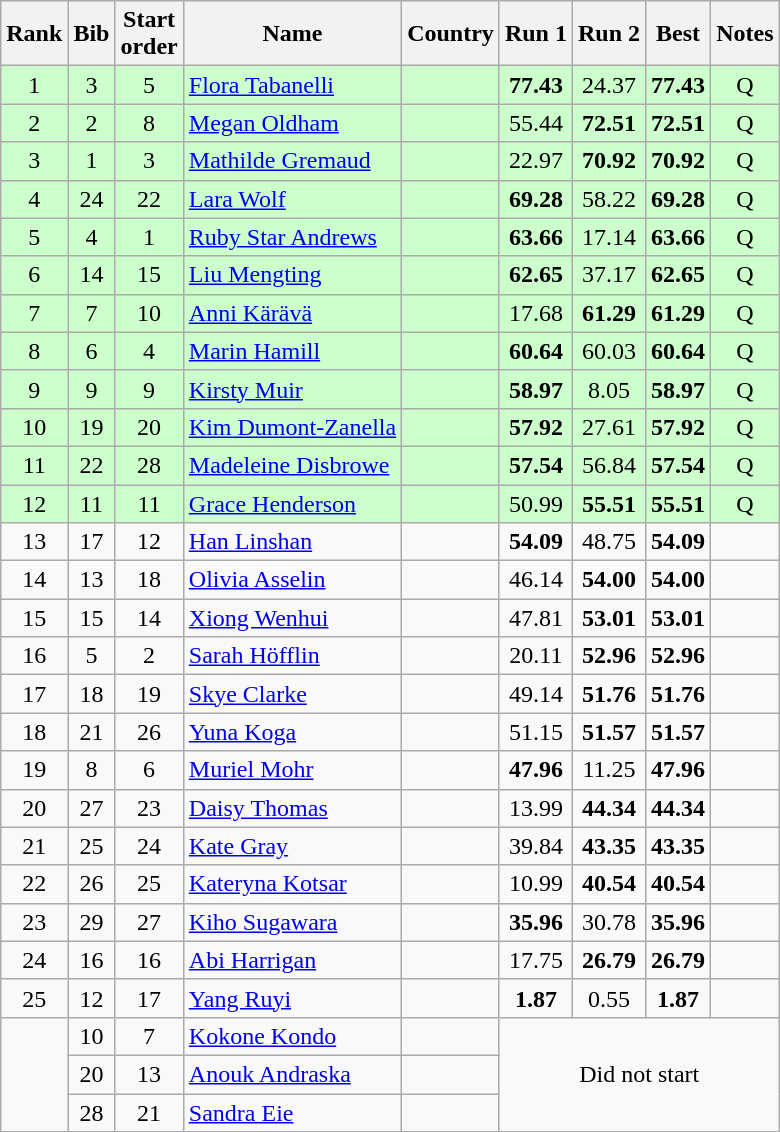<table class="wikitable sortable" style="text-align:center">
<tr>
<th>Rank</th>
<th>Bib</th>
<th>Start<br>order</th>
<th>Name</th>
<th>Country</th>
<th>Run 1</th>
<th>Run 2</th>
<th>Best</th>
<th>Notes</th>
</tr>
<tr bgcolor=ccffcc>
<td>1</td>
<td>3</td>
<td>5</td>
<td align=left><a href='#'>Flora Tabanelli</a></td>
<td align=left></td>
<td><strong>77.43</strong></td>
<td>24.37</td>
<td><strong>77.43</strong></td>
<td>Q</td>
</tr>
<tr bgcolor=ccffcc>
<td>2</td>
<td>2</td>
<td>8</td>
<td align=left><a href='#'>Megan Oldham</a></td>
<td align=left></td>
<td>55.44</td>
<td><strong>72.51</strong></td>
<td><strong>72.51</strong></td>
<td>Q</td>
</tr>
<tr bgcolor=ccffcc>
<td>3</td>
<td>1</td>
<td>3</td>
<td align=left><a href='#'>Mathilde Gremaud</a></td>
<td align=left></td>
<td>22.97</td>
<td><strong>70.92</strong></td>
<td><strong>70.92</strong></td>
<td>Q</td>
</tr>
<tr bgcolor=ccffcc>
<td>4</td>
<td>24</td>
<td>22</td>
<td align=left><a href='#'>Lara Wolf</a></td>
<td align=left></td>
<td><strong>69.28</strong></td>
<td>58.22</td>
<td><strong>69.28</strong></td>
<td>Q</td>
</tr>
<tr bgcolor=ccffcc>
<td>5</td>
<td>4</td>
<td>1</td>
<td align=left><a href='#'>Ruby Star Andrews</a></td>
<td align=left></td>
<td><strong>63.66</strong></td>
<td>17.14</td>
<td><strong>63.66</strong></td>
<td>Q</td>
</tr>
<tr bgcolor=ccffcc>
<td>6</td>
<td>14</td>
<td>15</td>
<td align=left><a href='#'>Liu Mengting</a></td>
<td align=left></td>
<td><strong>62.65</strong></td>
<td>37.17</td>
<td><strong>62.65</strong></td>
<td>Q</td>
</tr>
<tr bgcolor=ccffcc>
<td>7</td>
<td>7</td>
<td>10</td>
<td align=left><a href='#'>Anni Kärävä</a></td>
<td align=left></td>
<td>17.68</td>
<td><strong>61.29</strong></td>
<td><strong>61.29</strong></td>
<td>Q</td>
</tr>
<tr bgcolor=ccffcc>
<td>8</td>
<td>6</td>
<td>4</td>
<td align=left><a href='#'>Marin Hamill</a></td>
<td align=left></td>
<td><strong>60.64</strong></td>
<td>60.03</td>
<td><strong>60.64</strong></td>
<td>Q</td>
</tr>
<tr bgcolor=ccffcc>
<td>9</td>
<td>9</td>
<td>9</td>
<td align=left><a href='#'>Kirsty Muir</a></td>
<td align=left></td>
<td><strong>58.97</strong></td>
<td>8.05</td>
<td><strong>58.97</strong></td>
<td>Q</td>
</tr>
<tr bgcolor=ccffcc>
<td>10</td>
<td>19</td>
<td>20</td>
<td align=left><a href='#'>Kim Dumont-Zanella</a></td>
<td align=left></td>
<td><strong>57.92</strong></td>
<td>27.61</td>
<td><strong>57.92</strong></td>
<td>Q</td>
</tr>
<tr bgcolor=ccffcc>
<td>11</td>
<td>22</td>
<td>28</td>
<td align=left><a href='#'>Madeleine Disbrowe</a></td>
<td align=left></td>
<td><strong>57.54</strong></td>
<td>56.84</td>
<td><strong>57.54</strong></td>
<td>Q</td>
</tr>
<tr bgcolor=ccffcc>
<td>12</td>
<td>11</td>
<td>11</td>
<td align=left><a href='#'>Grace Henderson</a></td>
<td align=left></td>
<td>50.99</td>
<td><strong>55.51</strong></td>
<td><strong>55.51</strong></td>
<td>Q</td>
</tr>
<tr>
<td>13</td>
<td>17</td>
<td>12</td>
<td align=left><a href='#'>Han Linshan</a></td>
<td align=left></td>
<td><strong>54.09</strong></td>
<td>48.75</td>
<td><strong>54.09</strong></td>
<td></td>
</tr>
<tr>
<td>14</td>
<td>13</td>
<td>18</td>
<td align=left><a href='#'>Olivia Asselin</a></td>
<td align=left></td>
<td>46.14</td>
<td><strong>54.00</strong></td>
<td><strong>54.00</strong></td>
<td></td>
</tr>
<tr>
<td>15</td>
<td>15</td>
<td>14</td>
<td align=left><a href='#'>Xiong Wenhui</a></td>
<td align=left></td>
<td>47.81</td>
<td><strong>53.01</strong></td>
<td><strong>53.01</strong></td>
<td></td>
</tr>
<tr>
<td>16</td>
<td>5</td>
<td>2</td>
<td align=left><a href='#'>Sarah Höfflin</a></td>
<td align=left></td>
<td>20.11</td>
<td><strong>52.96</strong></td>
<td><strong>52.96</strong></td>
<td></td>
</tr>
<tr>
<td>17</td>
<td>18</td>
<td>19</td>
<td align=left><a href='#'>Skye Clarke</a></td>
<td align=left></td>
<td>49.14</td>
<td><strong>51.76</strong></td>
<td><strong>51.76</strong></td>
<td></td>
</tr>
<tr>
<td>18</td>
<td>21</td>
<td>26</td>
<td align=left><a href='#'>Yuna Koga</a></td>
<td align=left></td>
<td>51.15</td>
<td><strong>51.57</strong></td>
<td><strong>51.57</strong></td>
<td></td>
</tr>
<tr>
<td>19</td>
<td>8</td>
<td>6</td>
<td align=left><a href='#'>Muriel Mohr</a></td>
<td align=left></td>
<td><strong>47.96</strong></td>
<td>11.25</td>
<td><strong>47.96</strong></td>
<td></td>
</tr>
<tr>
<td>20</td>
<td>27</td>
<td>23</td>
<td align=left><a href='#'>Daisy Thomas</a></td>
<td align=left></td>
<td>13.99</td>
<td><strong>44.34</strong></td>
<td><strong>44.34</strong></td>
<td></td>
</tr>
<tr>
<td>21</td>
<td>25</td>
<td>24</td>
<td align=left><a href='#'>Kate Gray</a></td>
<td align=left></td>
<td>39.84</td>
<td><strong>43.35</strong></td>
<td><strong>43.35</strong></td>
<td></td>
</tr>
<tr>
<td>22</td>
<td>26</td>
<td>25</td>
<td align=left><a href='#'>Kateryna Kotsar</a></td>
<td align=left></td>
<td>10.99</td>
<td><strong>40.54</strong></td>
<td><strong>40.54</strong></td>
<td></td>
</tr>
<tr>
<td>23</td>
<td>29</td>
<td>27</td>
<td align=left><a href='#'>Kiho Sugawara</a></td>
<td align=left></td>
<td><strong>35.96</strong></td>
<td>30.78</td>
<td><strong>35.96</strong></td>
<td></td>
</tr>
<tr>
<td>24</td>
<td>16</td>
<td>16</td>
<td align=left><a href='#'>Abi Harrigan</a></td>
<td align=left></td>
<td>17.75</td>
<td><strong>26.79</strong></td>
<td><strong>26.79</strong></td>
<td></td>
</tr>
<tr>
<td>25</td>
<td>12</td>
<td>17</td>
<td align=left><a href='#'>Yang Ruyi</a></td>
<td align=left></td>
<td><strong>1.87</strong></td>
<td>0.55</td>
<td><strong>1.87</strong></td>
<td></td>
</tr>
<tr>
<td rowspan=3></td>
<td>10</td>
<td>7</td>
<td align=left><a href='#'>Kokone Kondo</a></td>
<td align=left></td>
<td rowspan=3 colspan=4>Did not start</td>
</tr>
<tr>
<td>20</td>
<td>13</td>
<td align=left><a href='#'>Anouk Andraska</a></td>
<td align=left></td>
</tr>
<tr>
<td>28</td>
<td>21</td>
<td align=left><a href='#'>Sandra Eie</a></td>
<td align=left></td>
</tr>
</table>
